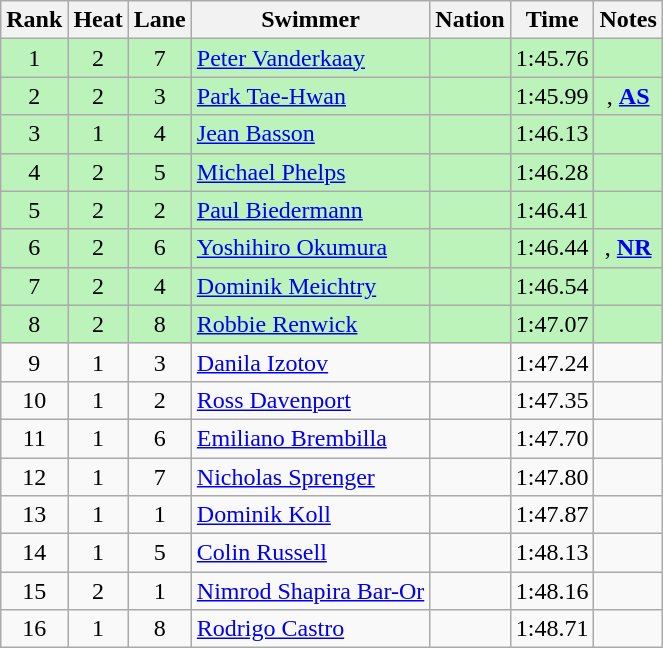<table class="wikitable sortable" style="text-align:center">
<tr>
<th>Rank</th>
<th>Heat</th>
<th>Lane</th>
<th>Swimmer</th>
<th>Nation</th>
<th>Time</th>
<th>Notes</th>
</tr>
<tr bgcolor=bbf3bb>
<td>1</td>
<td>2</td>
<td>7</td>
<td align=left><a href='#'>Peter Vanderkaay</a></td>
<td align=left></td>
<td>1:45.76</td>
<td></td>
</tr>
<tr bgcolor=bbf3bb>
<td>2</td>
<td>2</td>
<td>3</td>
<td align=left><a href='#'>Park Tae-Hwan</a></td>
<td align=left></td>
<td>1:45.99</td>
<td>, <strong><a href='#'>AS</a></strong></td>
</tr>
<tr bgcolor=bbf3bb>
<td>3</td>
<td>1</td>
<td>4</td>
<td align=left><a href='#'>Jean Basson</a></td>
<td align=left></td>
<td>1:46.13</td>
<td></td>
</tr>
<tr bgcolor=bbf3bb>
<td>4</td>
<td>2</td>
<td>5</td>
<td align=left><a href='#'>Michael Phelps</a></td>
<td align=left></td>
<td>1:46.28</td>
<td></td>
</tr>
<tr bgcolor=bbf3bb>
<td>5</td>
<td>2</td>
<td>2</td>
<td align=left><a href='#'>Paul Biedermann</a></td>
<td align=left></td>
<td>1:46.41</td>
<td></td>
</tr>
<tr bgcolor=bbf3bb>
<td>6</td>
<td>2</td>
<td>6</td>
<td align=left><a href='#'>Yoshihiro Okumura</a></td>
<td align=left></td>
<td>1:46.44</td>
<td>, <strong><a href='#'>NR</a></strong></td>
</tr>
<tr bgcolor=bbf3bb>
<td>7</td>
<td>2</td>
<td>4</td>
<td align=left><a href='#'>Dominik Meichtry</a></td>
<td align=left></td>
<td>1:46.54</td>
<td></td>
</tr>
<tr bgcolor=bbf3bb>
<td>8</td>
<td>2</td>
<td>8</td>
<td align=left><a href='#'>Robbie Renwick</a></td>
<td align=left></td>
<td>1:47.07</td>
<td></td>
</tr>
<tr>
<td>9</td>
<td>1</td>
<td>3</td>
<td align=left><a href='#'>Danila Izotov</a></td>
<td align=left></td>
<td>1:47.24</td>
<td></td>
</tr>
<tr>
<td>10</td>
<td>1</td>
<td>2</td>
<td align=left><a href='#'>Ross Davenport</a></td>
<td align=left></td>
<td>1:47.35</td>
<td></td>
</tr>
<tr>
<td>11</td>
<td>1</td>
<td>6</td>
<td align=left><a href='#'>Emiliano Brembilla</a></td>
<td align=left></td>
<td>1:47.70</td>
<td></td>
</tr>
<tr>
<td>12</td>
<td>1</td>
<td>7</td>
<td align=left><a href='#'>Nicholas Sprenger</a></td>
<td align=left></td>
<td>1:47.80</td>
<td></td>
</tr>
<tr>
<td>13</td>
<td>1</td>
<td>1</td>
<td align=left><a href='#'>Dominik Koll</a></td>
<td align=left></td>
<td>1:47.87</td>
<td></td>
</tr>
<tr>
<td>14</td>
<td>1</td>
<td>5</td>
<td align=left><a href='#'>Colin Russell</a></td>
<td align=left></td>
<td>1:48.13</td>
<td></td>
</tr>
<tr>
<td>15</td>
<td>2</td>
<td>1</td>
<td align=left><a href='#'>Nimrod Shapira Bar-Or</a></td>
<td align=left></td>
<td>1:48.16</td>
<td></td>
</tr>
<tr>
<td>16</td>
<td>1</td>
<td>8</td>
<td align=left><a href='#'>Rodrigo Castro</a></td>
<td align=left></td>
<td>1:48.71</td>
<td></td>
</tr>
</table>
